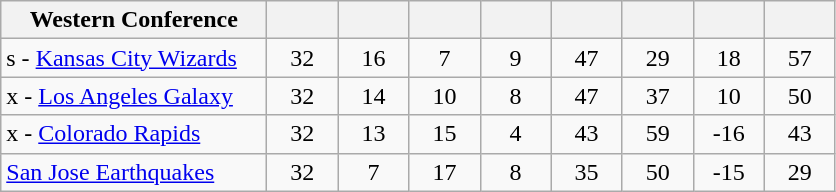<table class="wikitable" style="text-align: center;">
<tr>
<th width="170">Western Conference</th>
<th width="40"></th>
<th width="40"></th>
<th width="40"></th>
<th width="40"></th>
<th width="40"></th>
<th width="40"></th>
<th width="40"></th>
<th width="40"></th>
</tr>
<tr>
<td align=left>s - <a href='#'>Kansas City Wizards</a></td>
<td>32</td>
<td>16</td>
<td>7</td>
<td>9</td>
<td>47</td>
<td>29</td>
<td>18</td>
<td>57</td>
</tr>
<tr>
<td align=left>x - <a href='#'>Los Angeles Galaxy</a></td>
<td>32</td>
<td>14</td>
<td>10</td>
<td>8</td>
<td>47</td>
<td>37</td>
<td>10</td>
<td>50</td>
</tr>
<tr>
<td align=left>x - <a href='#'>Colorado Rapids</a></td>
<td>32</td>
<td>13</td>
<td>15</td>
<td>4</td>
<td>43</td>
<td>59</td>
<td>-16</td>
<td>43</td>
</tr>
<tr>
<td align=left><a href='#'>San Jose Earthquakes</a></td>
<td>32</td>
<td>7</td>
<td>17</td>
<td>8</td>
<td>35</td>
<td>50</td>
<td>-15</td>
<td>29</td>
</tr>
</table>
